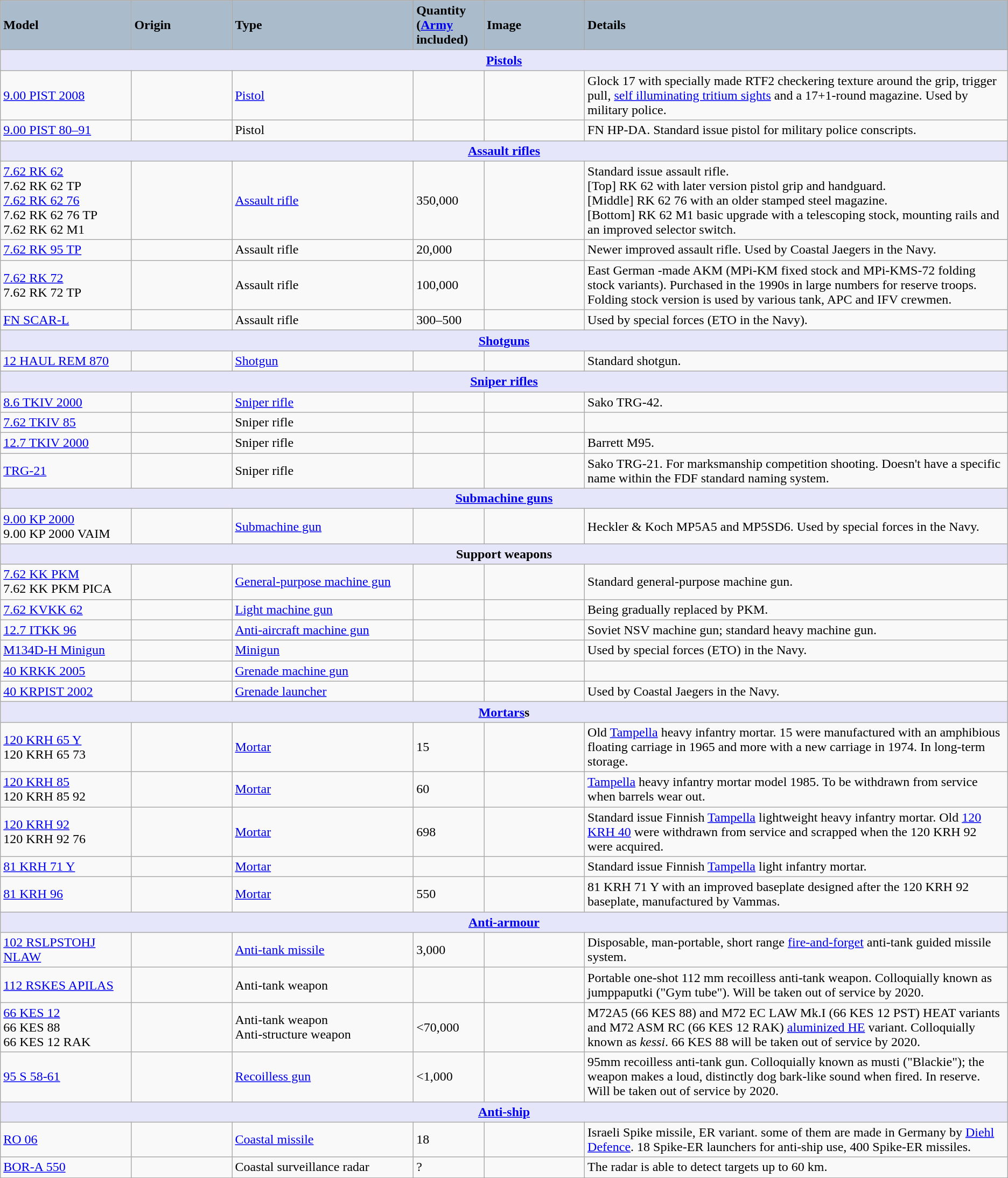<table class="wikitable">
<tr>
<th style="text-align: left; background: #aabccc; width:13%;">Model</th>
<th style="text-align: left; background: #aabccc; width:10%;">Origin</th>
<th style="text-align: left; background: #aabccc; width:18%;">Type</th>
<th style="text-align: left; background: #aabccc; width:7%;">Quantity (<a href='#'>Army</a> included)</th>
<th style="text-align: left; background: #aabccc;width:10%;">Image</th>
<th style="text-align: left; background: #aabccc;width:42%;">Details</th>
</tr>
<tr>
<th style="align: center; background: lavender;" colspan="7"><a href='#'>Pistols</a></th>
</tr>
<tr>
<td><a href='#'>9.00 PIST 2008</a></td>
<td></td>
<td><a href='#'>Pistol</a></td>
<td></td>
<td></td>
<td>Glock 17 with specially made RTF2 checkering texture around the grip,  trigger pull, <a href='#'>self illuminating tritium sights</a> and a 17+1-round magazine. Used by military police.</td>
</tr>
<tr>
<td><a href='#'>9.00 PIST 80–91</a></td>
<td></td>
<td>Pistol</td>
<td></td>
<td></td>
<td>FN HP-DA. Standard issue pistol for military police conscripts.</td>
</tr>
<tr>
<th style="align: center; background: lavender;" colspan="7"><a href='#'>Assault rifles</a></th>
</tr>
<tr>
<td><a href='#'>7.62 RK 62</a><br>7.62 RK 62 TP<br><a href='#'>7.62 RK 62 76</a><br>7.62 RK 62 76 TP<br>7.62 RK 62 M1</td>
<td></td>
<td><a href='#'>Assault rifle</a></td>
<td>350,000</td>
<td><br><br></td>
<td>Standard issue assault rifle.<br>[Top] RK 62 with later version pistol grip and handguard.<br>[Middle] RK 62 76 with an older stamped steel magazine.<br>[Bottom] RK 62 M1 basic upgrade with a telescoping stock, mounting rails and an improved selector switch.</td>
</tr>
<tr>
<td><a href='#'>7.62 RK 95 TP</a><br></td>
<td></td>
<td>Assault rifle</td>
<td>20,000</td>
<td></td>
<td>Newer improved assault rifle. Used by Coastal Jaegers in the Navy.</td>
</tr>
<tr>
<td><a href='#'>7.62 RK 72</a><br>7.62 RK 72 TP</td>
<td></td>
<td>Assault rifle</td>
<td>100,000</td>
<td></td>
<td>East German -made AKM (MPi-KM fixed stock and MPi-KMS-72 folding stock variants). Purchased in the 1990s in large numbers for reserve troops. Folding stock version is used by various tank, APC and IFV crewmen.</td>
</tr>
<tr>
<td><a href='#'>FN SCAR-L</a></td>
<td></td>
<td>Assault rifle</td>
<td>300–500</td>
<td></td>
<td>Used by special forces (ETO in the Navy).</td>
</tr>
<tr>
<th style="align: center; background: lavender;" colspan="7"><a href='#'>Shotguns</a></th>
</tr>
<tr>
<td><a href='#'>12 HAUL REM 870</a></td>
<td></td>
<td><a href='#'>Shotgun</a></td>
<td></td>
<td></td>
<td>Standard shotgun.</td>
</tr>
<tr>
<th style="align: center; background: lavender;" colspan="7"><a href='#'>Sniper rifles</a></th>
</tr>
<tr>
<td><a href='#'>8.6 TKIV 2000</a></td>
<td></td>
<td><a href='#'>Sniper rifle</a></td>
<td></td>
<td></td>
<td>Sako TRG-42.</td>
</tr>
<tr>
<td><a href='#'>7.62 TKIV 85</a></td>
<td></td>
<td>Sniper rifle</td>
<td></td>
<td></td>
<td></td>
</tr>
<tr>
<td><a href='#'>12.7 TKIV 2000</a></td>
<td></td>
<td>Sniper rifle</td>
<td></td>
<td></td>
<td>Barrett M95.</td>
</tr>
<tr>
<td><a href='#'>TRG-21</a></td>
<td></td>
<td>Sniper rifle</td>
<td></td>
<td></td>
<td>Sako TRG-21. For marksmanship competition shooting. Doesn't have a specific name within the FDF standard naming system.</td>
</tr>
<tr>
<th style="align: center; background: lavender;" colspan="7"><a href='#'>Submachine guns</a></th>
</tr>
<tr>
<td><a href='#'>9.00 KP 2000</a><br>9.00 KP 2000 VAIM</td>
<td></td>
<td><a href='#'>Submachine gun</a></td>
<td></td>
<td></td>
<td>Heckler & Koch MP5A5 and MP5SD6. Used by special forces in the Navy.</td>
</tr>
<tr>
<th style="align: center; background: lavender;" colspan="7">Support weapons</th>
</tr>
<tr>
<td><a href='#'>7.62 KK PKM</a><br>7.62 KK PKM PICA</td>
<td><br></td>
<td><a href='#'>General-purpose machine gun</a></td>
<td></td>
<td></td>
<td>Standard general-purpose machine gun.</td>
</tr>
<tr>
<td><a href='#'>7.62 KVKK 62</a></td>
<td></td>
<td><a href='#'>Light machine gun</a></td>
<td></td>
<td></td>
<td>Being gradually replaced by PKM.</td>
</tr>
<tr>
<td><a href='#'>12.7 ITKK 96</a></td>
<td></td>
<td><a href='#'>Anti-aircraft machine gun</a></td>
<td></td>
<td></td>
<td>Soviet NSV machine gun; standard heavy machine gun.</td>
</tr>
<tr>
<td><a href='#'>M134D-H Minigun</a></td>
<td></td>
<td><a href='#'>Minigun</a></td>
<td></td>
<td></td>
<td>Used by special forces (ETO) in the Navy.</td>
</tr>
<tr>
<td><a href='#'>40 KRKK 2005</a></td>
<td></td>
<td><a href='#'>Grenade machine gun</a></td>
<td></td>
<td></td>
<td></td>
</tr>
<tr>
<td><a href='#'>40 KRPIST 2002</a></td>
<td></td>
<td><a href='#'>Grenade launcher</a></td>
<td></td>
<td></td>
<td>Used by Coastal Jaegers in the Navy.</td>
</tr>
<tr>
<th style="align: center; background: lavender;" colspan="7"><a href='#'>Mortars</a>s</th>
</tr>
<tr>
<td><a href='#'>120 KRH 65 Y</a><br>120 KRH 65 73</td>
<td></td>
<td><a href='#'>Mortar</a></td>
<td>15<br></td>
<td></td>
<td>Old <a href='#'>Tampella</a> heavy infantry mortar. 15 were manufactured with an amphibious floating carriage in 1965 and more with a new carriage in 1974. In long-term storage.</td>
</tr>
<tr>
<td><a href='#'>120 KRH 85</a><br>120 KRH 85 92</td>
<td></td>
<td><a href='#'>Mortar</a></td>
<td>60</td>
<td></td>
<td><a href='#'>Tampella</a> heavy infantry mortar model 1985. To be withdrawn from service when barrels wear out.</td>
</tr>
<tr>
<td><a href='#'>120 KRH 92</a><br>120 KRH 92 76</td>
<td></td>
<td><a href='#'>Mortar</a></td>
<td>698</td>
<td></td>
<td>Standard issue Finnish <a href='#'>Tampella</a> lightweight heavy infantry mortar. Old <a href='#'>120 KRH 40</a> were withdrawn from service and scrapped when the 120 KRH 92 were acquired.</td>
</tr>
<tr>
<td><a href='#'>81 KRH 71 Y</a></td>
<td></td>
<td><a href='#'>Mortar</a></td>
<td></td>
<td></td>
<td>Standard issue Finnish <a href='#'>Tampella</a> light infantry mortar.</td>
</tr>
<tr>
<td><a href='#'>81 KRH 96</a></td>
<td></td>
<td><a href='#'>Mortar</a></td>
<td>550</td>
<td></td>
<td>81 KRH 71 Y with an improved baseplate designed after the 120 KRH 92 baseplate, manufactured by Vammas.</td>
</tr>
<tr>
<th style="align: center; background: lavender;" colspan="7"><a href='#'>Anti-armour</a></th>
</tr>
<tr>
<td><a href='#'>102 RSLPSTOHJ NLAW</a></td>
<td><br></td>
<td><a href='#'>Anti-tank missile</a></td>
<td>3,000</td>
<td></td>
<td>Disposable, man-portable, short range <a href='#'>fire-and-forget</a> anti-tank guided missile system.</td>
</tr>
<tr>
<td><a href='#'>112 RSKES APILAS</a></td>
<td></td>
<td>Anti-tank weapon</td>
<td></td>
<td></td>
<td>Portable one-shot 112 mm recoilless anti-tank weapon. Colloquially known as jumppaputki ("Gym tube"). Will be taken out of service by 2020.</td>
</tr>
<tr>
<td><a href='#'>66 KES 12</a><br>66 KES 88<br>66 KES 12 RAK</td>
<td><br></td>
<td>Anti-tank weapon<br>Anti-structure weapon</td>
<td><70,000<br></td>
<td></td>
<td>M72A5 (66 KES 88) and M72 EC LAW Mk.I (66 KES 12 PST) HEAT variants and M72 ASM RC (66 KES 12 RAK) <a href='#'>aluminized HE</a> variant. Colloquially known as <em>kessi</em>. 66 KES 88 will be taken out of service by 2020.</td>
</tr>
<tr>
<td><a href='#'>95 S 58-61</a></td>
<td></td>
<td><a href='#'>Recoilless gun</a></td>
<td><1,000</td>
<td></td>
<td>95mm recoilless anti-tank gun. Colloquially known as musti ("Blackie"); the weapon makes a loud, distinctly dog bark-like sound when fired. In reserve. Will be taken out of service by 2020.</td>
</tr>
<tr>
<th style="align: center; background: lavender;" colspan="7"><a href='#'>Anti-ship</a></th>
</tr>
<tr>
<td><a href='#'>RO 06</a></td>
<td><br></td>
<td><a href='#'>Coastal missile</a></td>
<td>18</td>
<td></td>
<td>Israeli Spike missile, ER variant. some of them are made in Germany by <a href='#'>Diehl Defence</a>. 18 Spike-ER launchers for anti-ship use, 400 Spike-ER missiles.</td>
</tr>
<tr>
<td><a href='#'>BOR-A 550</a></td>
<td></td>
<td>Coastal surveillance radar</td>
<td>?</td>
<td></td>
<td>The radar is able to detect targets up to 60 km.</td>
</tr>
<tr>
</tr>
</table>
